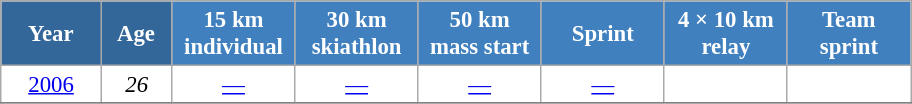<table class="wikitable" style="font-size:95%; text-align:center; border:grey solid 1px; border-collapse:collapse; background:#ffffff;">
<tr>
<th style="background-color:#369; color:white; width:60px;"> Year </th>
<th style="background-color:#369; color:white; width:40px;"> Age </th>
<th style="background-color:#4180be; color:white; width:75px;"> 15 km <br>individual</th>
<th style="background-color:#4180be; color:white; width:75px;"> 30 km <br> skiathlon </th>
<th style="background-color:#4180be; color:white; width:75px;"> 50 km <br>mass start</th>
<th style="background-color:#4180be; color:white; width:75px;"> Sprint </th>
<th style="background-color:#4180be; color:white; width:75px;"> 4 × 10 km <br> relay </th>
<th style="background-color:#4180be; color:white; width:75px;"> Team <br> sprint </th>
</tr>
<tr>
<td><a href='#'>2006</a></td>
<td><em>26</em></td>
<td><a href='#'>—</a></td>
<td><a href='#'>—</a></td>
<td><a href='#'>—</a></td>
<td><a href='#'>—</a></td>
<td><a href='#'></a></td>
<td><a href='#'></a></td>
</tr>
<tr>
</tr>
</table>
